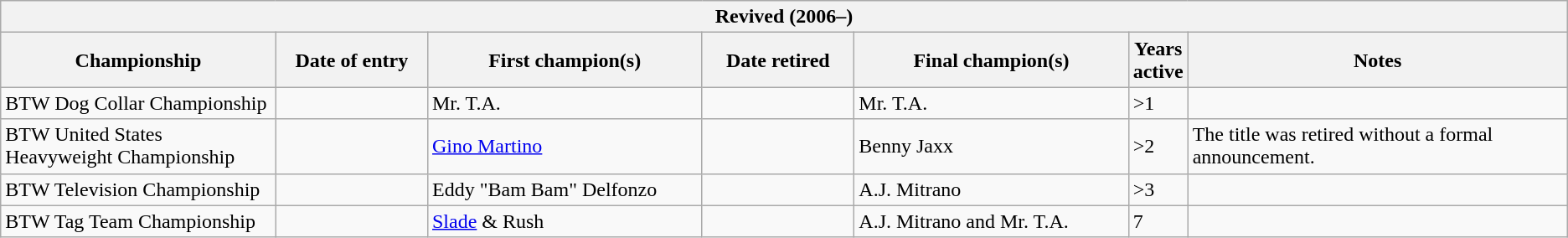<table class="wikitable sortable" border="2">
<tr>
<th colspan="7">Revived (2006–)</th>
</tr>
<tr>
<th width="18%">Championship</th>
<th width="10%">Date of entry</th>
<th class="unsortable" width="18%">First champion(s)<br></th>
<th width="10%">Date retired</th>
<th class="unsortable" width="18%">Final champion(s)<br></th>
<th width="0">Years active</th>
<th class="unsortable" width="25%">Notes</th>
</tr>
<tr>
<td>BTW Dog Collar Championship</td>
<td></td>
<td>Mr. T.A.</td>
<td></td>
<td>Mr. T.A.</td>
<td>>1</td>
<td></td>
</tr>
<tr>
<td>BTW United States Heavyweight Championship</td>
<td></td>
<td><a href='#'>Gino Martino</a></td>
<td></td>
<td>Benny Jaxx</td>
<td>>2</td>
<td>The title was retired without a formal announcement.</td>
</tr>
<tr>
<td>BTW Television Championship</td>
<td></td>
<td>Eddy "Bam Bam" Delfonzo</td>
<td></td>
<td>A.J. Mitrano</td>
<td>>3</td>
<td></td>
</tr>
<tr>
<td>BTW Tag Team Championship</td>
<td></td>
<td><a href='#'>Slade</a> & Rush</td>
<td></td>
<td>A.J. Mitrano and Mr. T.A.</td>
<td>7</td>
<td></td>
</tr>
</table>
